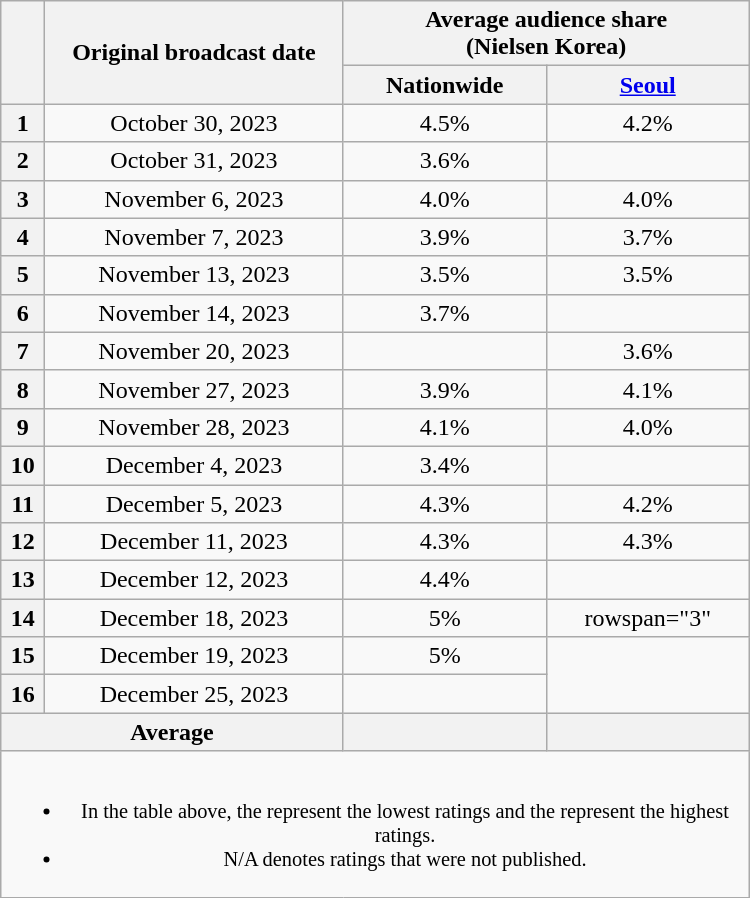<table class="wikitable" style="margin-left:auto; margin-right:auto; width:500px; text-align:center">
<tr>
<th scope="col" rowspan="2"></th>
<th scope="col" rowspan="2">Original broadcast date</th>
<th scope="col" colspan="2">Average audience share<br>(Nielsen Korea)</th>
</tr>
<tr>
<th scope="col" style="width:8em">Nationwide</th>
<th scope="col" style="width:8em"><a href='#'>Seoul</a></th>
</tr>
<tr>
<th scope="row">1</th>
<td>October 30, 2023</td>
<td>4.5% </td>
<td>4.2% </td>
</tr>
<tr>
<th scope="row">2</th>
<td>October 31, 2023</td>
<td>3.6% </td>
<td><strong></strong> </td>
</tr>
<tr>
<th scope="row">3</th>
<td>November 6, 2023</td>
<td>4.0% </td>
<td>4.0% </td>
</tr>
<tr>
<th scope="row">4</th>
<td>November 7, 2023</td>
<td>3.9% </td>
<td>3.7% </td>
</tr>
<tr>
<th scope="row">5</th>
<td>November 13, 2023</td>
<td>3.5% </td>
<td>3.5% </td>
</tr>
<tr>
<th scope="row">6</th>
<td>November 14, 2023</td>
<td>3.7% </td>
<td><strong></strong> </td>
</tr>
<tr>
<th scope="row">7</th>
<td>November 20, 2023</td>
<td><strong></strong> </td>
<td>3.6% </td>
</tr>
<tr>
<th scope="row">8</th>
<td>November 27, 2023</td>
<td>3.9% </td>
<td>4.1% </td>
</tr>
<tr>
<th scope="row">9</th>
<td>November 28, 2023</td>
<td>4.1% </td>
<td>4.0% </td>
</tr>
<tr>
<th scope="row">10</th>
<td>December 4, 2023</td>
<td>3.4% </td>
<td><strong></strong> </td>
</tr>
<tr>
<th scope="row">11</th>
<td>December 5, 2023</td>
<td>4.3% </td>
<td>4.2% </td>
</tr>
<tr>
<th scope="row">12</th>
<td>December 11, 2023</td>
<td>4.3% </td>
<td>4.3% </td>
</tr>
<tr>
<th scope="row">13</th>
<td>December 12, 2023</td>
<td>4.4% </td>
<td><strong></strong> </td>
</tr>
<tr>
<th scope="row">14</th>
<td>December 18, 2023</td>
<td>5% </td>
<td>rowspan="3" </td>
</tr>
<tr>
<th scope="row">15</th>
<td>December 19, 2023</td>
<td>5% </td>
</tr>
<tr>
<th scope="row">16</th>
<td>December 25, 2023</td>
<td><strong></strong> </td>
</tr>
<tr>
<th scope="row" colspan="2">Average</th>
<th></th>
<th></th>
</tr>
<tr>
<td colspan="4" style="font-size:85%"><br><ul><li>In the table above, the <strong></strong> represent the lowest ratings and the <strong></strong> represent the highest ratings.</li><li>N/A denotes ratings that were not published.</li></ul></td>
</tr>
</table>
